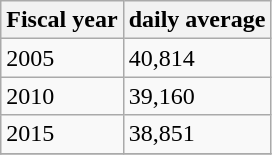<table class="wikitable">
<tr>
<th>Fiscal year</th>
<th>daily average</th>
</tr>
<tr>
<td>2005</td>
<td>40,814</td>
</tr>
<tr>
<td>2010</td>
<td>39,160</td>
</tr>
<tr>
<td>2015</td>
<td>38,851</td>
</tr>
<tr>
</tr>
</table>
